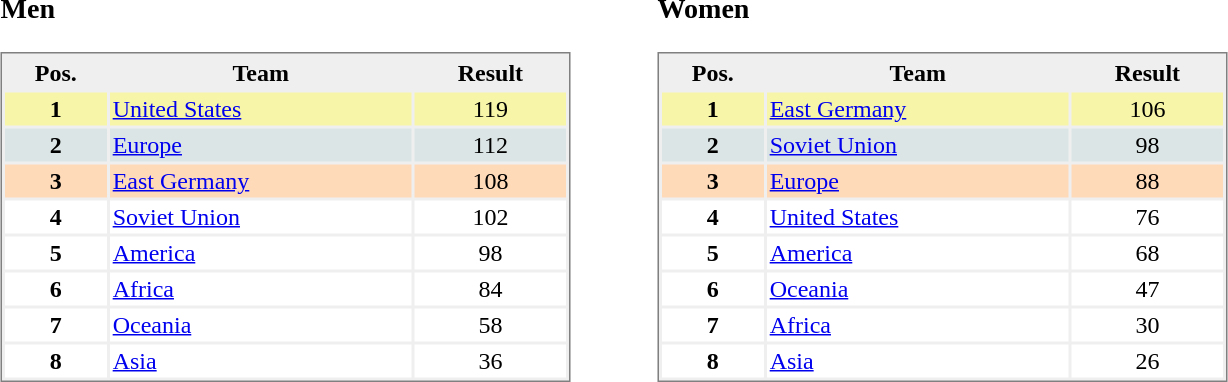<table>
<tr>
<td valign="top"><br><h3>Men</h3><table style="border-style:solid;border-width:1px;border-color:#808080;background-color:#EFEFEF" cellspacing="2" cellpadding="2" width="380px">
<tr bgcolor="#EFEFEF">
<th>Pos.</th>
<th>Team</th>
<th>Result</th>
</tr>
<tr align="center" valign="top" bgcolor="#F7F6A8">
<th>1</th>
<td align="left"><a href='#'>United States</a></td>
<td>119</td>
</tr>
<tr align="center" valign="top" bgcolor="#DCE5E5">
<th>2</th>
<td align="left"><a href='#'>Europe</a></td>
<td>112</td>
</tr>
<tr align="center" valign="top" bgcolor="#FFDAB9">
<th>3</th>
<td align="left"><a href='#'>East Germany</a></td>
<td>108</td>
</tr>
<tr align="center" valign="top" bgcolor="#FFFFFF">
<th>4</th>
<td align="left"><a href='#'>Soviet Union</a></td>
<td>102</td>
</tr>
<tr align="center" valign="top" bgcolor="#FFFFFF">
<th>5</th>
<td align="left"><a href='#'>America</a></td>
<td>98</td>
</tr>
<tr align="center" valign="top" bgcolor="#FFFFFF">
<th>6</th>
<td align="left"><a href='#'>Africa</a></td>
<td>84</td>
</tr>
<tr align="center" valign="top" bgcolor="#FFFFFF">
<th>7</th>
<td align="left"><a href='#'>Oceania</a></td>
<td>58</td>
</tr>
<tr align="center" valign="top" bgcolor="#FFFFFF">
<th>8</th>
<td align="left"><a href='#'>Asia</a></td>
<td>36</td>
</tr>
</table>
</td>
<td width="50"> </td>
<td valign="top"><br><h3>Women</h3><table style="border-style:solid;border-width:1px;border-color:#808080;background-color:#EFEFEF" cellspacing="2" cellpadding="2" width="380px">
<tr bgcolor="#EFEFEF">
<th>Pos.</th>
<th>Team</th>
<th>Result</th>
</tr>
<tr align="center" valign="top" bgcolor="#F7F6A8">
<th>1</th>
<td align="left"><a href='#'>East Germany</a></td>
<td>106</td>
</tr>
<tr align="center" valign="top" bgcolor="#DCE5E5">
<th>2</th>
<td align="left"><a href='#'>Soviet Union</a></td>
<td>98</td>
</tr>
<tr align="center" valign="top" bgcolor="#FFDAB9">
<th>3</th>
<td align="left"><a href='#'>Europe</a></td>
<td>88</td>
</tr>
<tr align="center" valign="top" bgcolor="#FFFFFF">
<th>4</th>
<td align="left"><a href='#'>United States</a></td>
<td>76</td>
</tr>
<tr align="center" valign="top" bgcolor="#FFFFFF">
<th>5</th>
<td align="left"><a href='#'>America</a></td>
<td>68</td>
</tr>
<tr align="center" valign="top" bgcolor="#FFFFFF">
<th>6</th>
<td align="left"><a href='#'>Oceania</a></td>
<td>47</td>
</tr>
<tr align="center" valign="top" bgcolor="#FFFFFF">
<th>7</th>
<td align="left"><a href='#'>Africa</a></td>
<td>30</td>
</tr>
<tr align="center" valign="top" bgcolor="#FFFFFF">
<th>8</th>
<td align="left"><a href='#'>Asia</a></td>
<td>26</td>
</tr>
</table>
</td>
</tr>
</table>
